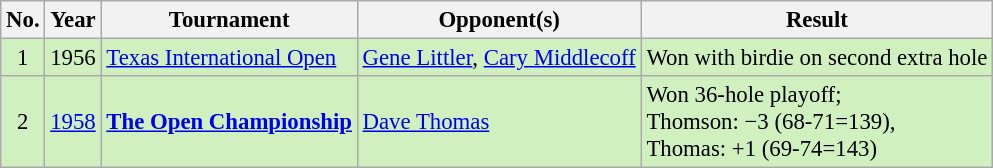<table class="wikitable" style="font-size:95%;">
<tr>
<th>No.</th>
<th>Year</th>
<th>Tournament</th>
<th>Opponent(s)</th>
<th>Result</th>
</tr>
<tr style="background:#D0F0C0;">
<td align=center>1</td>
<td>1956</td>
<td><a href='#'>Texas International Open</a></td>
<td> <a href='#'>Gene Littler</a>,  <a href='#'>Cary Middlecoff</a></td>
<td>Won with birdie on second extra hole</td>
</tr>
<tr style="background:#D0F0C0;">
<td align=center>2</td>
<td><a href='#'>1958</a></td>
<td><strong><a href='#'>The Open Championship</a></strong></td>
<td> <a href='#'>Dave Thomas</a></td>
<td>Won 36-hole playoff;<br>Thomson: −3 (68-71=139),<br>Thomas: +1 (69-74=143)</td>
</tr>
</table>
